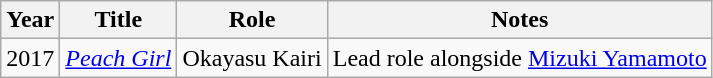<table class="wikitable">
<tr>
<th>Year</th>
<th>Title</th>
<th>Role</th>
<th>Notes</th>
</tr>
<tr>
<td>2017</td>
<td><em><a href='#'>Peach Girl</a></em></td>
<td>Okayasu Kairi</td>
<td>Lead role alongside <a href='#'>Mizuki Yamamoto</a></td>
</tr>
</table>
